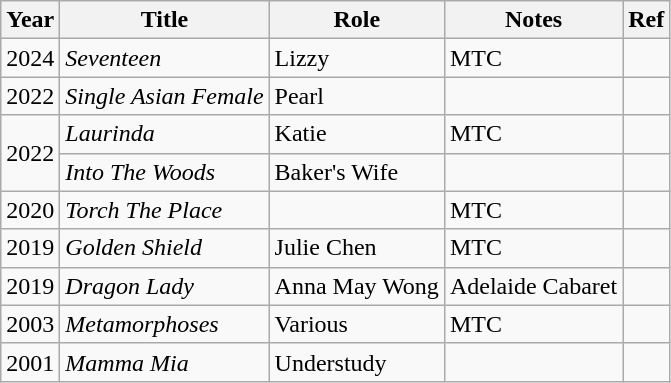<table class="wikitable sortable">
<tr>
<th>Year</th>
<th>Title</th>
<th>Role</th>
<th>Notes</th>
<th>Ref</th>
</tr>
<tr>
<td>2024</td>
<td><em>Seventeen</em></td>
<td>Lizzy</td>
<td>MTC</td>
<td></td>
</tr>
<tr>
<td>2022</td>
<td><em>Single Asian Female</em></td>
<td>Pearl</td>
<td></td>
<td></td>
</tr>
<tr>
<td rowspan="2">2022</td>
<td><em>Laurinda</em></td>
<td>Katie</td>
<td>MTC</td>
<td></td>
</tr>
<tr>
<td><em>Into The Woods</em></td>
<td>Baker's Wife</td>
<td></td>
<td></td>
</tr>
<tr>
<td>2020</td>
<td><em>Torch The Place</em></td>
<td></td>
<td>MTC</td>
<td></td>
</tr>
<tr>
<td>2019</td>
<td><em>Golden Shield</em></td>
<td>Julie Chen</td>
<td>MTC</td>
<td></td>
</tr>
<tr>
<td>2019</td>
<td><em>Dragon Lady</em></td>
<td>Anna May Wong</td>
<td>Adelaide Cabaret</td>
<td></td>
</tr>
<tr>
<td>2003</td>
<td><em>Metamorphoses</em></td>
<td>Various</td>
<td>MTC</td>
<td></td>
</tr>
<tr>
<td>2001</td>
<td><em>Mamma Mia</em></td>
<td>Understudy</td>
<td></td>
<td></td>
</tr>
</table>
